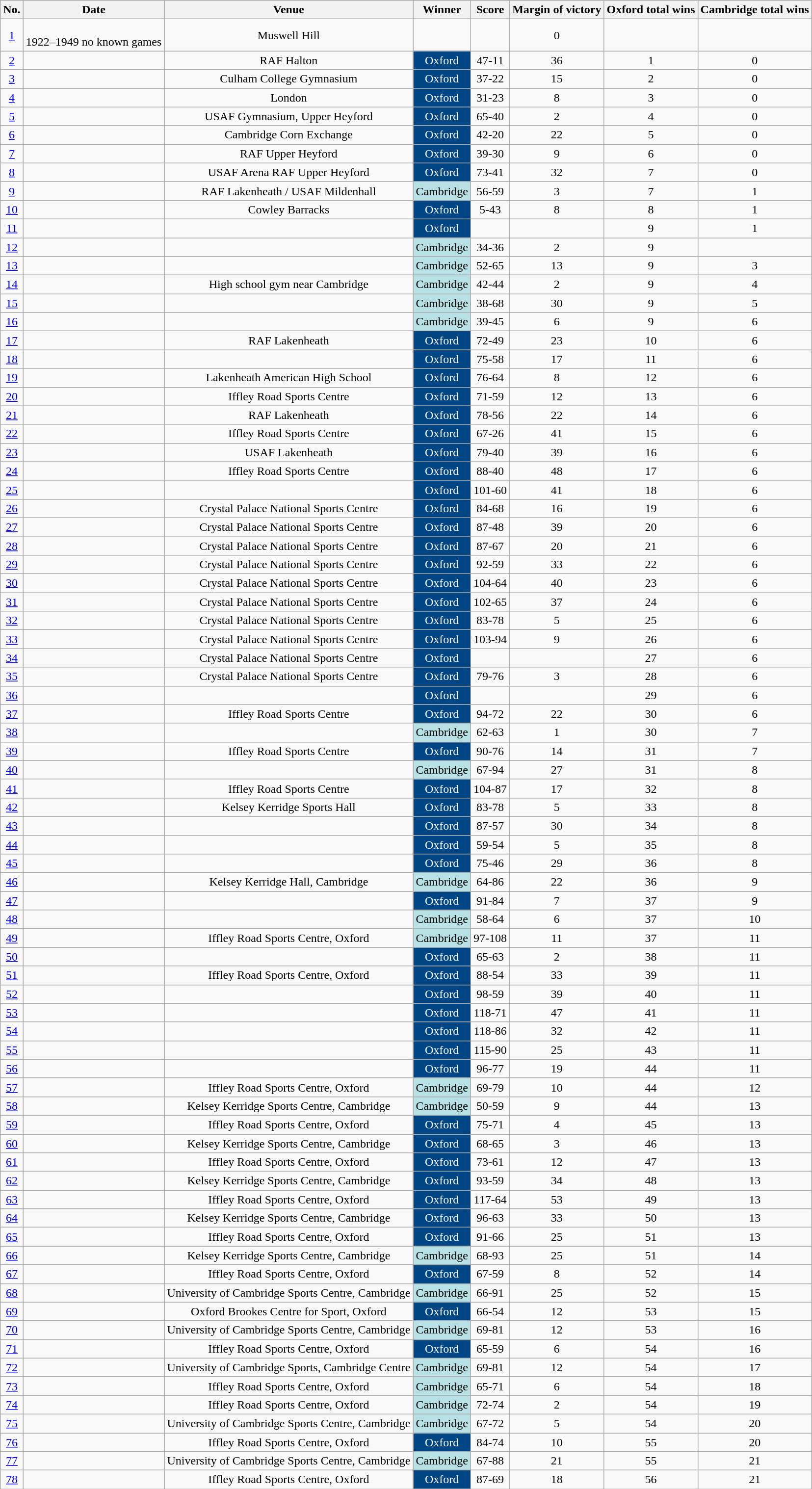<table class="wikitable sortable" style="text-align: center;">
<tr>
<th scope="col">No.</th>
<th scope="col">Date</th>
<th scope="col">Venue</th>
<th scope="col">Winner</th>
<th scope="col">Score</th>
<th scope="col" data-sort-type="number">Margin of victory</th>
<th scope="col">Oxford total wins</th>
<th scope="col">Cambridge total wins</th>
</tr>
<tr>
<td><a href='#'>1</a></td>
<td><br><span>1922–1949 no known games </span></td>
<td>Muswell Hill</td>
<td></td>
<td></td>
<td><span>0</span></td>
<td></td>
<td></td>
</tr>
<tr>
<td><a href='#'>2</a></td>
<td></td>
<td>RAF Halton</td>
<td style="background:#004685; color:#FFFFFF">Oxford</td>
<td>47-11</td>
<td>36</td>
<td>1</td>
<td>0</td>
</tr>
<tr>
<td><a href='#'>3</a></td>
<td></td>
<td>Culham College Gymnasium</td>
<td style="background:#004685; color:#FFFFFF">Oxford</td>
<td>37-22</td>
<td>15</td>
<td>2</td>
<td>0</td>
</tr>
<tr>
<td><a href='#'>4</a></td>
<td></td>
<td>London</td>
<td style="background:#004685; color:#FFFFFF">Oxford</td>
<td>31-23</td>
<td>8</td>
<td>3</td>
<td>0</td>
</tr>
<tr>
<td><a href='#'>5</a></td>
<td></td>
<td>USAF Gymnasium, Upper Heyford</td>
<td style="background:#004685; color:#FFFFFF">Oxford</td>
<td>65-40</td>
<td>2</td>
<td>4</td>
<td>0</td>
</tr>
<tr>
<td><a href='#'>6</a></td>
<td></td>
<td>Cambridge Corn Exchange</td>
<td style="background:#004685; color:#FFFFFF">Oxford</td>
<td>42-20</td>
<td>22</td>
<td>5</td>
<td>0</td>
</tr>
<tr>
<td><a href='#'>7</a></td>
<td></td>
<td>RAF Upper Heyford</td>
<td style="background:#004685; color:#FFFFFF">Oxford</td>
<td>39-30</td>
<td>9</td>
<td>6</td>
<td>0</td>
</tr>
<tr>
<td><a href='#'>8</a></td>
<td></td>
<td>USAF Arena RAF Upper Heyford</td>
<td style="background:#004685; color:#FFFFFF">Oxford</td>
<td>73-41</td>
<td>32</td>
<td>7</td>
<td>0</td>
</tr>
<tr>
<td><a href='#'>9</a></td>
<td></td>
<td>RAF Lakenheath / USAF Mildenhall</td>
<td style="background:#B7E1E4; color:#000;">Cambridge</td>
<td>56-59</td>
<td>3</td>
<td>7</td>
<td>1</td>
</tr>
<tr>
<td><a href='#'>10</a></td>
<td></td>
<td>Cowley Barracks</td>
<td style="background:#004685; color:#FFFFFF">Oxford</td>
<td>5-43</td>
<td>8</td>
<td>8</td>
<td>1</td>
</tr>
<tr>
<td><a href='#'>11</a></td>
<td></td>
<td></td>
<td style="background:#004685; color:#FFFFFF">Oxford</td>
<td></td>
<td></td>
<td>9</td>
<td>1</td>
</tr>
<tr>
<td><a href='#'>12</a></td>
<td></td>
<td></td>
<td style="background:#B7E1E4; color:#000;">Cambridge</td>
<td>34-36</td>
<td>2</td>
<td>9</td>
<td></td>
</tr>
<tr>
<td><a href='#'>13</a></td>
<td></td>
<td></td>
<td style="background:#B7E1E4; color:#000;">Cambridge</td>
<td>52-65</td>
<td>13</td>
<td>9</td>
<td>3</td>
</tr>
<tr>
<td><a href='#'>14</a></td>
<td></td>
<td>High school gym near Cambridge</td>
<td style="background:#B7E1E4; color:#000;">Cambridge</td>
<td>42-44</td>
<td>2</td>
<td>9</td>
<td>4</td>
</tr>
<tr>
<td><a href='#'>15</a></td>
<td></td>
<td></td>
<td style="background:#B7E1E4; color:#000;">Cambridge</td>
<td>38-68</td>
<td>30</td>
<td>9</td>
<td>5</td>
</tr>
<tr>
<td><a href='#'>16</a></td>
<td></td>
<td></td>
<td style="background:#B7E1E4; color:#000;">Cambridge</td>
<td>39-45</td>
<td>6</td>
<td>9</td>
<td>6</td>
</tr>
<tr>
<td><a href='#'>17</a></td>
<td></td>
<td>RAF Lakenheath</td>
<td style="background:#004685; color:#FFFFFF">Oxford</td>
<td>72-49</td>
<td>23</td>
<td>10</td>
<td>6</td>
</tr>
<tr>
<td><a href='#'>18</a></td>
<td></td>
<td></td>
<td style="background:#004685; color:#FFFFFF">Oxford</td>
<td>75-58</td>
<td>17</td>
<td>11</td>
<td>6</td>
</tr>
<tr>
<td><a href='#'>19</a></td>
<td></td>
<td>Lakenheath American High School</td>
<td style="background:#004685; color:#FFFFFF">Oxford</td>
<td>76-64</td>
<td>8</td>
<td>12</td>
<td>6</td>
</tr>
<tr>
<td><a href='#'>20</a></td>
<td></td>
<td>Iffley Road Sports Centre</td>
<td style="background:#004685; color:#FFFFFF">Oxford</td>
<td>71-59</td>
<td>12</td>
<td>13</td>
<td>6</td>
</tr>
<tr>
<td><a href='#'>21</a></td>
<td></td>
<td>RAF Lakenheath</td>
<td style="background:#004685; color:#FFFFFF">Oxford</td>
<td>78-56</td>
<td>22</td>
<td>14</td>
<td>6</td>
</tr>
<tr>
<td><a href='#'>22</a></td>
<td></td>
<td>Iffley Road Sports Centre</td>
<td style="background:#004685; color:#FFFFFF">Oxford</td>
<td>67-26</td>
<td>41</td>
<td>15</td>
<td>6</td>
</tr>
<tr>
<td><a href='#'>23</a></td>
<td></td>
<td>USAF Lakenheath</td>
<td style="background:#004685; color:#FFFFFF">Oxford</td>
<td>79-40</td>
<td>39</td>
<td>16</td>
<td>6</td>
</tr>
<tr>
<td><a href='#'>24</a></td>
<td></td>
<td>Iffley Road Sports Centre</td>
<td style="background:#004685; color:#FFFFFF">Oxford</td>
<td>88-40</td>
<td>48</td>
<td>17</td>
<td>6</td>
</tr>
<tr>
<td><a href='#'>25</a></td>
<td></td>
<td></td>
<td style="background:#004685; color:#FFFFFF">Oxford</td>
<td>101-60</td>
<td>41</td>
<td>18</td>
<td>6</td>
</tr>
<tr>
<td><a href='#'>26</a></td>
<td></td>
<td>Crystal Palace National Sports Centre</td>
<td style="background:#004685; color:#FFFFFF">Oxford</td>
<td>84-68</td>
<td>16</td>
<td>19</td>
<td>6</td>
</tr>
<tr>
<td><a href='#'>27</a></td>
<td></td>
<td>Crystal Palace National Sports Centre</td>
<td style="background:#004685; color:#FFFFFF">Oxford</td>
<td>87-48</td>
<td>39</td>
<td>20</td>
<td>6</td>
</tr>
<tr>
<td><a href='#'>28</a></td>
<td></td>
<td>Crystal Palace National Sports Centre</td>
<td style="background:#004685; color:#FFFFFF">Oxford</td>
<td>87-67</td>
<td>20</td>
<td>21</td>
<td>6</td>
</tr>
<tr>
<td><a href='#'>29</a></td>
<td></td>
<td>Crystal Palace National Sports Centre</td>
<td style="background:#004685; color:#FFFFFF">Oxford</td>
<td>92-59</td>
<td>33</td>
<td>22</td>
<td>6</td>
</tr>
<tr>
<td><a href='#'>30</a></td>
<td></td>
<td>Crystal Palace National Sports Centre</td>
<td style="background:#004685; color:#FFFFFF">Oxford</td>
<td>104-64</td>
<td>40</td>
<td>23</td>
<td>6</td>
</tr>
<tr>
<td><a href='#'>31</a></td>
<td></td>
<td>Crystal Palace National Sports Centre</td>
<td style="background:#004685; color:#FFFFFF">Oxford</td>
<td>102-65</td>
<td>37</td>
<td>24</td>
<td>6</td>
</tr>
<tr>
<td><a href='#'>32</a></td>
<td></td>
<td>Crystal Palace National Sports Centre</td>
<td style="background:#004685; color:#FFFFFF">Oxford</td>
<td>83-78</td>
<td>5</td>
<td>25</td>
<td>6</td>
</tr>
<tr>
<td><a href='#'>33</a></td>
<td></td>
<td>Crystal Palace National Sports Centre</td>
<td style="background:#004685; color:#FFFFFF">Oxford</td>
<td>103-94</td>
<td>9</td>
<td>26</td>
<td>6</td>
</tr>
<tr>
<td><a href='#'>34</a></td>
<td></td>
<td>Crystal Palace National Sports Centre</td>
<td style="background:#004685; color:#FFFFFF">Oxford</td>
<td></td>
<td></td>
<td>27</td>
<td>6</td>
</tr>
<tr>
<td><a href='#'>35</a></td>
<td></td>
<td>Crystal Palace National Sports Centre</td>
<td style="background:#004685; color:#FFFFFF">Oxford</td>
<td>79-76</td>
<td>3</td>
<td>28</td>
<td>6</td>
</tr>
<tr>
<td><a href='#'>36</a></td>
<td></td>
<td></td>
<td style="background:#004685; color:#FFFFFF">Oxford</td>
<td></td>
<td></td>
<td>29</td>
<td>6</td>
</tr>
<tr>
<td><a href='#'>37</a></td>
<td></td>
<td>Iffley Road Sports Centre</td>
<td style="background:#004685; color:#FFFFFF">Oxford</td>
<td>94-72</td>
<td>22</td>
<td>30</td>
<td>6</td>
</tr>
<tr>
<td><a href='#'>38</a></td>
<td></td>
<td></td>
<td style="background:#B7E1E4; color:#000;">Cambridge</td>
<td>62-63</td>
<td>1</td>
<td>30</td>
<td>7</td>
</tr>
<tr>
<td><a href='#'>39</a></td>
<td></td>
<td>Iffley Road Sports Centre</td>
<td style="background:#004685; color:#FFFFFF">Oxford</td>
<td>90-76</td>
<td>14</td>
<td>31</td>
<td>7</td>
</tr>
<tr>
<td><a href='#'>40</a></td>
<td></td>
<td></td>
<td style="background:#B7E1E4; color:#000;">Cambridge</td>
<td>67-94</td>
<td>27</td>
<td>31</td>
<td>8</td>
</tr>
<tr>
<td><a href='#'>41</a></td>
<td></td>
<td>Iffley Road Sports Centre</td>
<td style="background:#004685; color:#FFFFFF">Oxford</td>
<td>104-87</td>
<td>17</td>
<td>32</td>
<td>8</td>
</tr>
<tr>
<td><a href='#'>42</a></td>
<td></td>
<td>Kelsey Kerridge Sports Hall</td>
<td style="background:#004685; color:#FFFFFF">Oxford</td>
<td>83-78</td>
<td>5</td>
<td>33</td>
<td>8</td>
</tr>
<tr>
<td><a href='#'>43</a></td>
<td></td>
<td></td>
<td style="background:#004685; color:#FFFFFF">Oxford</td>
<td>87-57</td>
<td>30</td>
<td>34</td>
<td>8</td>
</tr>
<tr>
<td><a href='#'>44</a></td>
<td></td>
<td></td>
<td style="background:#004685; color:#FFFFFF">Oxford</td>
<td>59-54</td>
<td>5</td>
<td>35</td>
<td>8</td>
</tr>
<tr>
<td><a href='#'>45</a></td>
<td></td>
<td></td>
<td style="background:#004685; color:#FFFFFF">Oxford</td>
<td>75-46</td>
<td>29</td>
<td>36</td>
<td>8</td>
</tr>
<tr>
<td><a href='#'>46</a></td>
<td></td>
<td>Kelsey Kerridge Hall, Cambridge</td>
<td style="background:#B7E1E4; color:#000;">Cambridge</td>
<td>64-86</td>
<td>22</td>
<td>36</td>
<td>9</td>
</tr>
<tr>
<td><a href='#'>47</a></td>
<td></td>
<td></td>
<td style="background:#004685; color:#FFFFFF">Oxford</td>
<td>91-84</td>
<td>7</td>
<td>37</td>
<td>9</td>
</tr>
<tr>
<td><a href='#'>48</a></td>
<td></td>
<td></td>
<td style="background:#B7E1E4; color:#000;">Cambridge</td>
<td>58-64</td>
<td>6</td>
<td>37</td>
<td>10</td>
</tr>
<tr>
<td><a href='#'>49</a></td>
<td></td>
<td>Iffley Road Sports Centre, Oxford</td>
<td style="background:#B7E1E4; color:#000;">Cambridge</td>
<td>97-108</td>
<td>11</td>
<td>37</td>
<td>11</td>
</tr>
<tr>
<td><a href='#'>50</a></td>
<td></td>
<td></td>
<td style="background:#004685; color:#FFFFFF">Oxford</td>
<td>65-63</td>
<td>2</td>
<td>38</td>
<td>11</td>
</tr>
<tr>
<td><a href='#'>51</a></td>
<td></td>
<td>Iffley Road Sports Centre, Oxford</td>
<td style="background:#004685; color:#FFFFFF">Oxford</td>
<td>88-54</td>
<td>33</td>
<td>39</td>
<td>11</td>
</tr>
<tr>
<td><a href='#'>52</a></td>
<td></td>
<td></td>
<td style="background:#004685; color:#FFFFFF">Oxford</td>
<td>98-59</td>
<td>39</td>
<td>40</td>
<td>11</td>
</tr>
<tr>
<td><a href='#'>53</a></td>
<td></td>
<td></td>
<td style="background:#004685; color:#FFFFFF">Oxford</td>
<td>118-71</td>
<td>47</td>
<td>41</td>
<td>11</td>
</tr>
<tr>
<td><a href='#'>54</a></td>
<td></td>
<td></td>
<td style="background:#004685; color:#FFFFFF">Oxford</td>
<td>118-86</td>
<td>32</td>
<td>42</td>
<td>11</td>
</tr>
<tr>
<td><a href='#'>55</a></td>
<td></td>
<td></td>
<td style="background:#004685; color:#FFFFFF">Oxford</td>
<td>115-90</td>
<td>25</td>
<td>43</td>
<td>11</td>
</tr>
<tr>
<td><a href='#'>56</a></td>
<td></td>
<td></td>
<td style="background:#004685; color:#FFFFFF">Oxford</td>
<td>96-77</td>
<td>19</td>
<td>44</td>
<td>11</td>
</tr>
<tr>
</tr>
<tr>
<td><a href='#'>57</a></td>
<td></td>
<td>Iffley Road Sports Centre, Oxford</td>
<td style="background:#B7E1E4; color:#000;">Cambridge</td>
<td>69-79</td>
<td>10</td>
<td>44</td>
<td>12</td>
</tr>
<tr>
<td><a href='#'>58</a></td>
<td></td>
<td>Kelsey Kerridge Sports Centre, Cambridge</td>
<td style="background:#B7E1E4; color:#000;">Cambridge</td>
<td>50-59</td>
<td>9</td>
<td>44</td>
<td>13</td>
</tr>
<tr>
<td><a href='#'>59</a></td>
<td></td>
<td>Iffley Road Sports Centre, Oxford</td>
<td style="background:#004685; color:#FFFFFF">Oxford</td>
<td>75-71</td>
<td>4</td>
<td>45</td>
<td>13</td>
</tr>
<tr>
<td><a href='#'>60</a></td>
<td></td>
<td>Kelsey Kerridge Sports Centre, Cambridge</td>
<td style="background:#004685; color:#FFFFFF">Oxford</td>
<td>68-65</td>
<td>3</td>
<td>46</td>
<td>13</td>
</tr>
<tr>
<td><a href='#'>61</a></td>
<td></td>
<td>Iffley Road Sports Centre, Oxford</td>
<td style="background:#004685; color:#FFFFFF">Oxford</td>
<td>73-61</td>
<td>12</td>
<td>47</td>
<td>13</td>
</tr>
<tr>
<td><a href='#'>62</a></td>
<td></td>
<td>Kelsey Kerridge Sports Centre, Cambridge</td>
<td style="background:#004685; color:#FFFFFF">Oxford</td>
<td>93-59</td>
<td>34</td>
<td>48</td>
<td>13</td>
</tr>
<tr>
<td><a href='#'>63</a></td>
<td></td>
<td>Iffley Road Sports Centre, Oxford</td>
<td style="background:#004685; color:#FFFFFF">Oxford</td>
<td>117-64</td>
<td>53</td>
<td>49</td>
<td>13</td>
</tr>
<tr>
<td><a href='#'>64</a></td>
<td></td>
<td>Kelsey Kerridge Sports Centre, Cambridge</td>
<td style="background:#004685; color:#FFFFFF">Oxford</td>
<td>96-63</td>
<td>33</td>
<td>50</td>
<td>13</td>
</tr>
<tr>
<td><a href='#'>65</a></td>
<td></td>
<td>Iffley Road Sports Centre, Oxford</td>
<td style="background:#004685; color:#FFFFFF">Oxford</td>
<td>91-66</td>
<td>25</td>
<td>51</td>
<td>13</td>
</tr>
<tr>
<td><a href='#'>66</a></td>
<td></td>
<td>Kelsey Kerridge Sports Centre, Cambridge</td>
<td style="background:#B7E1E4; color:#000;">Cambridge</td>
<td>68-93</td>
<td>25</td>
<td>51</td>
<td>14</td>
</tr>
<tr>
<td><a href='#'>67</a></td>
<td></td>
<td>Iffley Road Sports Centre, Oxford</td>
<td style="background:#004685; color:#FFFFFF">Oxford</td>
<td>67-59</td>
<td>8</td>
<td>52</td>
<td>14</td>
</tr>
<tr>
<td><a href='#'>68</a></td>
<td></td>
<td>University of Cambridge Sports Centre, Cambridge</td>
<td style="background:#B7E1E4; color:#000;">Cambridge</td>
<td>66-91</td>
<td>25</td>
<td>52</td>
<td>15</td>
</tr>
<tr>
<td><a href='#'>69</a></td>
<td></td>
<td>Oxford Brookes Centre for Sport, Oxford</td>
<td style="background:#004685; color:#FFFFFF">Oxford</td>
<td>66-54</td>
<td>12</td>
<td>53</td>
<td>15</td>
</tr>
<tr>
<td><a href='#'>70</a></td>
<td></td>
<td>University of Cambridge Sports Centre, Cambridge</td>
<td style="background:#B7E1E4; color:#000;">Cambridge</td>
<td>69-81</td>
<td>12</td>
<td>53</td>
<td>16</td>
</tr>
<tr>
<td><a href='#'>71</a></td>
<td></td>
<td>Iffley Road Sports Centre, Oxford</td>
<td style="background:#004685; color:#FFFFFF">Oxford</td>
<td>65-59</td>
<td>6</td>
<td>54</td>
<td>16</td>
</tr>
<tr>
<td><a href='#'>72</a></td>
<td></td>
<td>University of Cambridge Sports, Cambridge Centre</td>
<td style="background:#B7E1E4; color:#000;">Cambridge</td>
<td>69-81</td>
<td>12</td>
<td>54</td>
<td>17</td>
</tr>
<tr>
<td><a href='#'>73</a></td>
<td></td>
<td>Iffley Road Sports Centre, Oxford</td>
<td style="background:#B7E1E4; color:#000;">Cambridge</td>
<td>65-71</td>
<td>6</td>
<td>54</td>
<td>18</td>
</tr>
<tr>
<td><a href='#'>74</a></td>
<td></td>
<td>Iffley Road Sports Centre, Oxford</td>
<td style="background:#B7E1E4; color:#000;">Cambridge</td>
<td>72-74</td>
<td>2</td>
<td>54</td>
<td>19</td>
</tr>
<tr>
<td><a href='#'>75</a></td>
<td></td>
<td>University of Cambridge Sports Centre, Cambridge</td>
<td style="background:#B7E1E4; color:#000;">Cambridge</td>
<td>67-72</td>
<td>5</td>
<td>54</td>
<td>20</td>
</tr>
<tr>
<td><a href='#'>76</a></td>
<td></td>
<td>Iffley Road Sports Centre, Oxford</td>
<td style="background:#004685; color:#FFFFFF">Oxford</td>
<td>84-74</td>
<td>10</td>
<td>55</td>
<td>20</td>
</tr>
<tr>
<td><a href='#'>77</a></td>
<td></td>
<td>University of Cambridge Sports Centre, Cambridge</td>
<td style="background:#B7E1E4; color:#000;">Cambridge</td>
<td>67-88</td>
<td>21</td>
<td>55</td>
<td>21</td>
</tr>
<tr>
<td><a href='#'>78</a></td>
<td></td>
<td>Iffley Road Sports Centre, Oxford</td>
<td style="background:#004685; color:#FFFFFF">Oxford</td>
<td>87-69</td>
<td>18</td>
<td>56</td>
<td>21</td>
</tr>
</table>
